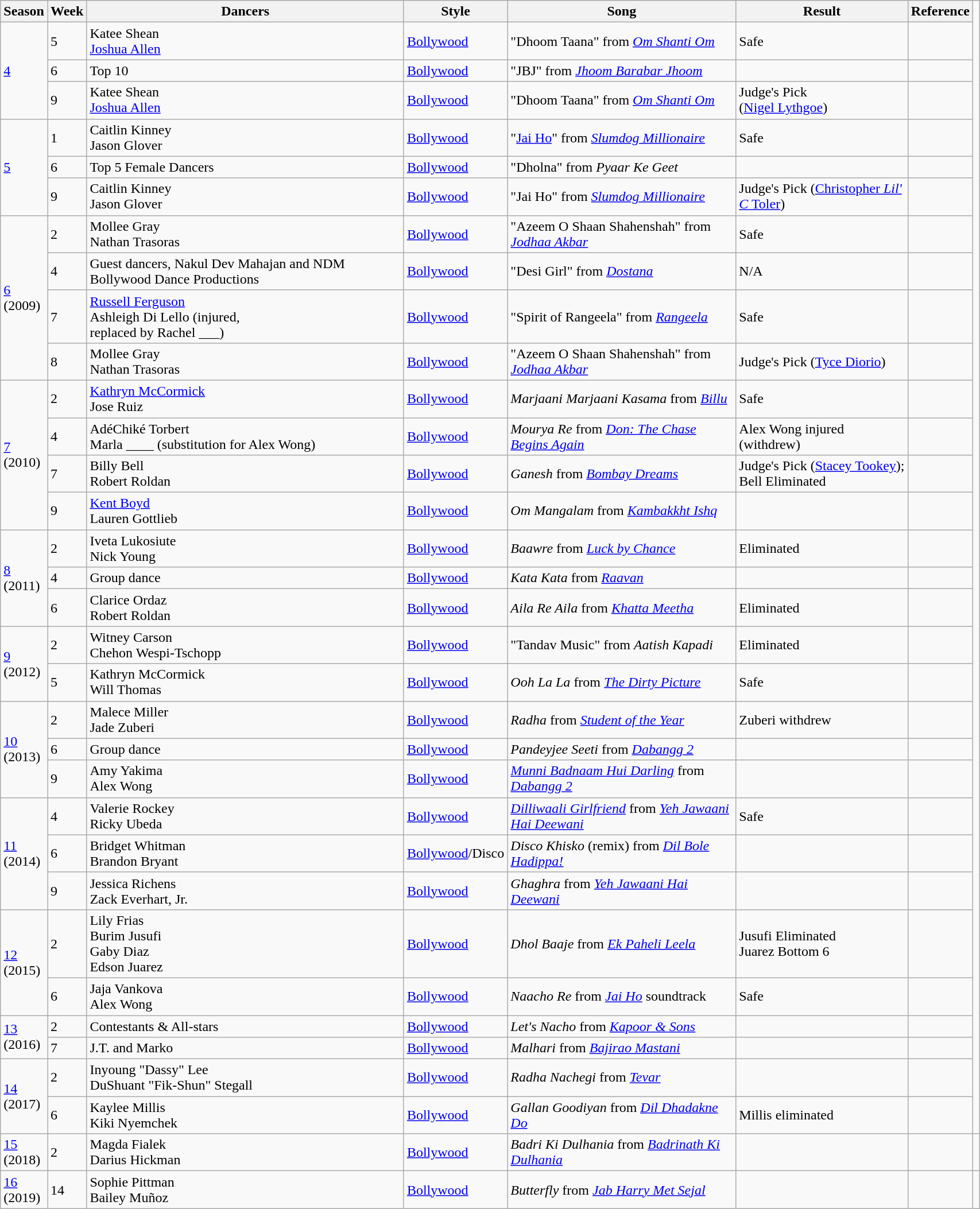<table class="wikitable" width="90%">
<tr>
<th>Season</th>
<th>Week</th>
<th>Dancers</th>
<th>Style</th>
<th>Song</th>
<th>Result</th>
<th>Reference</th>
</tr>
<tr>
<td rowspan="3"><a href='#'>4</a></td>
<td>5</td>
<td>Katee Shean<br><a href='#'>Joshua Allen</a></td>
<td><a href='#'>Bollywood</a></td>
<td>"Dhoom Taana" from <em><a href='#'>Om Shanti Om</a></em></td>
<td>Safe</td>
<td></td>
</tr>
<tr>
<td>6</td>
<td>Top 10</td>
<td><a href='#'>Bollywood</a></td>
<td>"JBJ" from <em><a href='#'>Jhoom Barabar Jhoom</a></em></td>
<td></td>
<td></td>
</tr>
<tr>
<td>9</td>
<td>Katee Shean<br><a href='#'>Joshua Allen</a></td>
<td><a href='#'>Bollywood</a></td>
<td>"Dhoom Taana" from <em><a href='#'>Om Shanti Om</a></em></td>
<td>Judge's Pick<br> (<a href='#'>Nigel Lythgoe</a>)</td>
<td></td>
</tr>
<tr>
<td rowspan="3"><a href='#'>5</a></td>
<td>1</td>
<td>Caitlin Kinney<br>Jason Glover</td>
<td><a href='#'>Bollywood</a></td>
<td>"<a href='#'>Jai Ho</a>" from <em><a href='#'>Slumdog Millionaire</a></em></td>
<td>Safe</td>
<td></td>
</tr>
<tr>
<td>6</td>
<td>Top 5 Female Dancers</td>
<td><a href='#'>Bollywood</a></td>
<td>"Dholna" from <em>Pyaar Ke Geet</em></td>
<td></td>
<td></td>
</tr>
<tr>
<td>9</td>
<td>Caitlin Kinney<br>Jason Glover</td>
<td><a href='#'>Bollywood</a></td>
<td>"Jai Ho" from <em><a href='#'>Slumdog Millionaire</a></em></td>
<td>Judge's Pick (<a href='#'>Christopher <em>Lil' C</em> Toler</a>)</td>
<td></td>
</tr>
<tr>
<td rowspan="4"><a href='#'>6</a><br>(2009)</td>
<td>2</td>
<td>Mollee Gray<br>Nathan Trasoras</td>
<td><a href='#'>Bollywood</a></td>
<td>"Azeem O Shaan Shahenshah" from <em><a href='#'>Jodhaa Akbar</a></em></td>
<td>Safe</td>
<td></td>
</tr>
<tr>
<td>4</td>
<td>Guest dancers, Nakul Dev Mahajan and NDM Bollywood Dance Productions</td>
<td><a href='#'>Bollywood</a></td>
<td>"Desi Girl" from <em><a href='#'>Dostana</a></em></td>
<td>N/A</td>
<td></td>
</tr>
<tr>
<td>7</td>
<td><a href='#'>Russell Ferguson</a><br>Ashleigh Di Lello (injured,<br>replaced by Rachel ___)</td>
<td><a href='#'>Bollywood</a></td>
<td>"Spirit of Rangeela" from <em><a href='#'>Rangeela</a></em></td>
<td>Safe</td>
<td></td>
</tr>
<tr>
<td>8</td>
<td>Mollee Gray<br>Nathan Trasoras</td>
<td><a href='#'>Bollywood</a></td>
<td>"Azeem O Shaan Shahenshah" from <em><a href='#'>Jodhaa Akbar</a></em></td>
<td>Judge's Pick (<a href='#'>Tyce Diorio</a>)</td>
<td></td>
</tr>
<tr>
<td rowspan="4"><a href='#'>7</a><br>(2010)</td>
<td>2</td>
<td><a href='#'>Kathryn McCormick</a><br>Jose Ruiz</td>
<td><a href='#'>Bollywood</a></td>
<td><em>Marjaani Marjaani Kasama</em> from <em><a href='#'>Billu</a></em></td>
<td>Safe</td>
<td></td>
</tr>
<tr>
<td>4</td>
<td>AdéChiké Torbert<br>Marla ____ (substitution for Alex Wong)</td>
<td><a href='#'>Bollywood</a></td>
<td><em>Mourya Re</em> from <em><a href='#'>Don: The Chase Begins Again</a></em></td>
<td>Alex Wong injured (withdrew)</td>
<td></td>
</tr>
<tr>
<td>7</td>
<td>Billy Bell<br>Robert Roldan</td>
<td><a href='#'>Bollywood</a></td>
<td><em>Ganesh</em> from <em><a href='#'>Bombay Dreams</a></em></td>
<td>Judge's Pick (<a href='#'>Stacey Tookey</a>);<br>Bell Eliminated</td>
<td></td>
</tr>
<tr>
<td>9</td>
<td><a href='#'>Kent Boyd</a><br>Lauren Gottlieb</td>
<td><a href='#'>Bollywood</a></td>
<td><em>Om Mangalam</em> from <em><a href='#'>Kambakkht Ishq</a></em></td>
<td></td>
<td></td>
</tr>
<tr>
<td rowspan="3"><a href='#'>8</a><br>(2011)</td>
<td>2</td>
<td>Iveta Lukosiute<br>Nick Young</td>
<td><a href='#'>Bollywood</a></td>
<td><em>Baawre</em> from <em><a href='#'>Luck by Chance</a></em></td>
<td>Eliminated</td>
<td></td>
</tr>
<tr>
<td>4</td>
<td>Group dance</td>
<td><a href='#'>Bollywood</a></td>
<td><em>Kata Kata</em> from <em><a href='#'>Raavan</a></em></td>
<td></td>
<td></td>
</tr>
<tr>
<td>6</td>
<td>Clarice Ordaz<br>Robert Roldan</td>
<td><a href='#'>Bollywood</a></td>
<td><em>Aila Re Aila</em> from <em><a href='#'>Khatta Meetha</a></em></td>
<td>Eliminated</td>
<td></td>
</tr>
<tr>
<td rowspan="2"><a href='#'>9</a><br>(2012)</td>
<td>2</td>
<td>Witney Carson<br>Chehon Wespi-Tschopp</td>
<td><a href='#'>Bollywood</a></td>
<td>"Tandav Music" from <em>Aatish Kapadi</em></td>
<td>Eliminated</td>
<td></td>
</tr>
<tr>
<td>5</td>
<td>Kathryn McCormick<br>Will Thomas</td>
<td><a href='#'>Bollywood</a></td>
<td><em>Ooh La La</em> from <em><a href='#'>The Dirty Picture</a></em></td>
<td>Safe</td>
<td></td>
</tr>
<tr>
<td rowspan="3"><a href='#'>10</a><br>(2013)</td>
<td>2</td>
<td>Malece Miller<br>Jade Zuberi</td>
<td><a href='#'>Bollywood</a></td>
<td><em>Radha</em> from <em><a href='#'>Student of the Year</a></em></td>
<td>Zuberi withdrew</td>
<td></td>
</tr>
<tr>
<td>6</td>
<td>Group dance</td>
<td><a href='#'>Bollywood</a></td>
<td><em>Pandeyjee Seeti</em> from <em><a href='#'>Dabangg 2</a></em></td>
<td></td>
<td></td>
</tr>
<tr>
<td>9</td>
<td>Amy Yakima<br>Alex Wong</td>
<td><a href='#'>Bollywood</a></td>
<td><em><a href='#'>Munni Badnaam Hui Darling</a></em> from <em><a href='#'>Dabangg 2</a></em></td>
<td></td>
<td></td>
</tr>
<tr>
<td rowspan="3"><a href='#'>11</a><br>(2014)</td>
<td>4</td>
<td>Valerie Rockey<br>Ricky Ubeda</td>
<td><a href='#'>Bollywood</a></td>
<td><em><a href='#'>Dilliwaali Girlfriend</a></em> from <em><a href='#'>Yeh Jawaani Hai Deewani</a></em></td>
<td>Safe</td>
<td></td>
</tr>
<tr>
<td>6</td>
<td>Bridget Whitman<br>Brandon Bryant</td>
<td><a href='#'>Bollywood</a>/Disco</td>
<td><em>Disco Khisko</em> (remix) from <em><a href='#'>Dil Bole Hadippa!</a></em></td>
<td></td>
<td></td>
</tr>
<tr>
<td>9</td>
<td>Jessica Richens<br>Zack Everhart, Jr.</td>
<td><a href='#'>Bollywood</a></td>
<td><em>Ghaghra</em> from <em><a href='#'>Yeh Jawaani Hai Deewani</a></em></td>
<td></td>
<td></td>
</tr>
<tr>
<td rowspan="2"><a href='#'>12</a><br>(2015)</td>
<td>2</td>
<td>Lily Frias<br>Burim Jusufi<br>Gaby Diaz<br>Edson Juarez</td>
<td><a href='#'>Bollywood</a></td>
<td><em>Dhol Baaje</em> from <em><a href='#'>Ek Paheli Leela</a></em></td>
<td>Jusufi Eliminated<br>Juarez Bottom 6</td>
<td></td>
</tr>
<tr>
<td>6</td>
<td>Jaja Vankova<br>Alex Wong</td>
<td><a href='#'>Bollywood</a></td>
<td><em>Naacho Re</em> from <em><a href='#'>Jai Ho</a></em> soundtrack</td>
<td>Safe</td>
<td></td>
</tr>
<tr>
<td rowspan="2"><a href='#'>13</a><br>(2016)</td>
<td>2</td>
<td>Contestants & All-stars</td>
<td><a href='#'>Bollywood</a></td>
<td><em>Let's Nacho</em> from <em><a href='#'>Kapoor & Sons</a></em></td>
<td></td>
<td></td>
</tr>
<tr>
<td>7</td>
<td>J.T. and Marko</td>
<td><a href='#'>Bollywood</a></td>
<td><em>Malhari</em> from <em><a href='#'>Bajirao Mastani</a></em></td>
<td></td>
<td></td>
</tr>
<tr>
<td rowspan="2"><a href='#'>14</a><br>(2017)</td>
<td>2</td>
<td>Inyoung "Dassy" Lee<br> DuShuant "Fik-Shun" Stegall</td>
<td><a href='#'>Bollywood</a></td>
<td><em>Radha Nachegi</em> from <em><a href='#'>Tevar</a></em></td>
<td></td>
<td></td>
</tr>
<tr>
<td>6</td>
<td>Kaylee Millis<br>Kiki Nyemchek</td>
<td><a href='#'>Bollywood</a></td>
<td><em>Gallan Goodiyan</em> from <em><a href='#'>Dil Dhadakne Do</a></em></td>
<td>Millis eliminated</td>
<td></td>
</tr>
<tr>
<td rowspan="1"><a href='#'>15</a><br>(2018)</td>
<td>2</td>
<td>Magda Fialek<br>Darius Hickman</td>
<td><a href='#'>Bollywood</a></td>
<td><em>Badri Ki Dulhania</em> from <em><a href='#'>Badrinath Ki Dulhania</a></em></td>
<td></td>
<td></td>
<td></td>
</tr>
<tr>
<td rowspan="1"><a href='#'>16</a><br>(2019)</td>
<td>14</td>
<td>Sophie Pittman<br>Bailey Muñoz</td>
<td><a href='#'>Bollywood</a></td>
<td><em>Butterfly</em> from <em><a href='#'>Jab Harry Met Sejal</a></em></td>
<td></td>
<td></td>
</tr>
</table>
